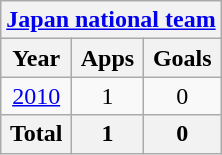<table class="wikitable" style="text-align:center">
<tr>
<th colspan=3><a href='#'>Japan national team</a></th>
</tr>
<tr>
<th>Year</th>
<th>Apps</th>
<th>Goals</th>
</tr>
<tr>
<td><a href='#'>2010</a></td>
<td>1</td>
<td>0</td>
</tr>
<tr>
<th>Total</th>
<th>1</th>
<th>0</th>
</tr>
</table>
